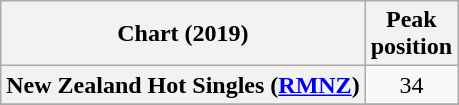<table class="wikitable sortable plainrowheaders" style="text-align:center">
<tr>
<th scope="col">Chart (2019)</th>
<th scope="col">Peak<br>position</th>
</tr>
<tr>
<th scope="row">New Zealand Hot Singles (<a href='#'>RMNZ</a>)</th>
<td>34</td>
</tr>
<tr>
</tr>
<tr>
</tr>
</table>
